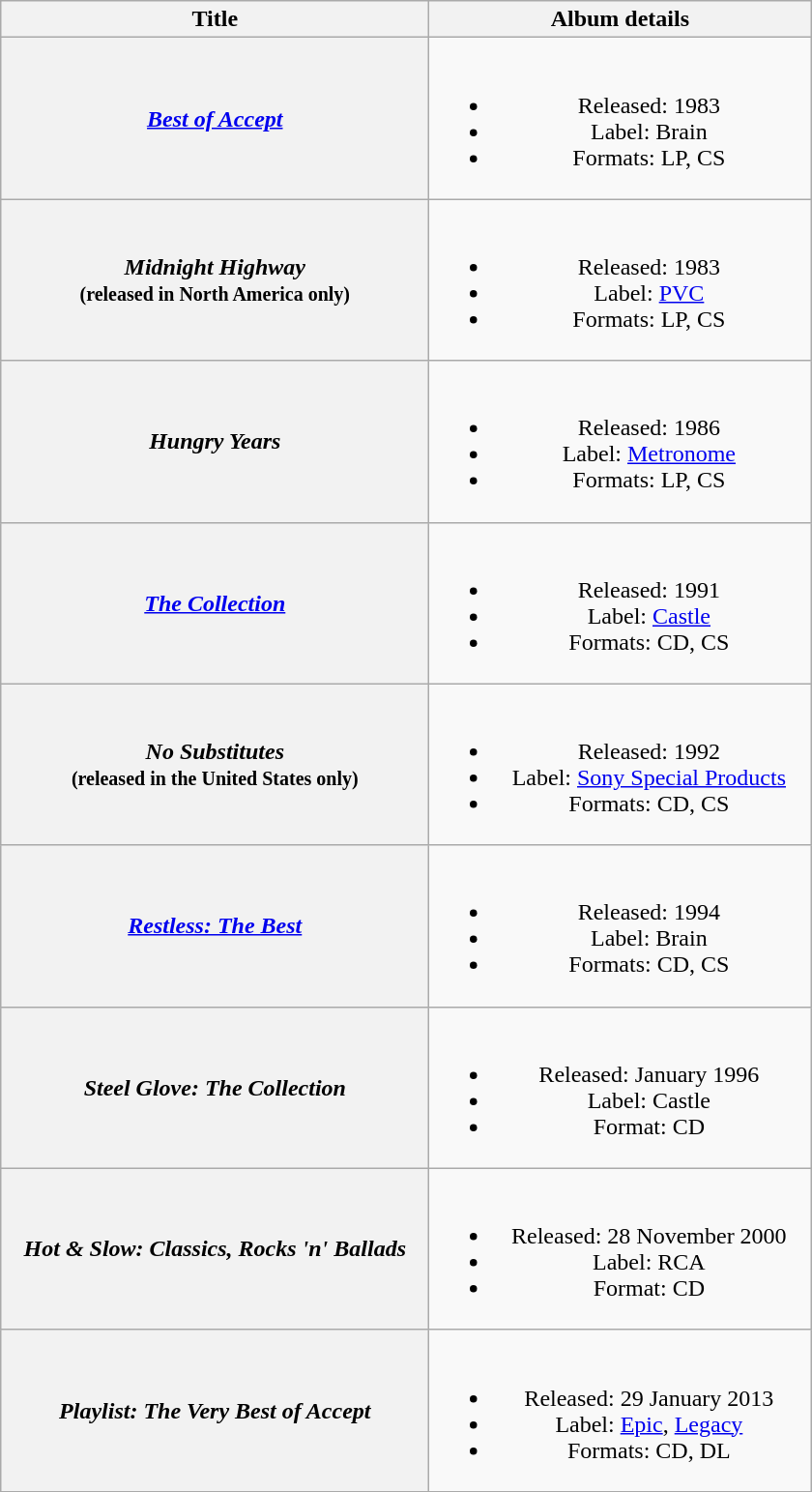<table class="wikitable plainrowheaders" style="text-align:center;">
<tr>
<th scope="col" style="width:18em;">Title</th>
<th scope="col" style="width:16em;">Album details</th>
</tr>
<tr>
<th scope="row"><em><a href='#'>Best of Accept</a></em></th>
<td><br><ul><li>Released: 1983</li><li>Label: Brain</li><li>Formats: LP, CS</li></ul></td>
</tr>
<tr>
<th scope="row"><em>Midnight Highway</em><br><small>(released in North America only)</small></th>
<td><br><ul><li>Released: 1983</li><li>Label: <a href='#'>PVC</a></li><li>Formats: LP, CS</li></ul></td>
</tr>
<tr>
<th scope="row"><em>Hungry Years</em></th>
<td><br><ul><li>Released: 1986</li><li>Label: <a href='#'>Metronome</a></li><li>Formats: LP, CS</li></ul></td>
</tr>
<tr>
<th scope="row"><em><a href='#'>The Collection</a></em></th>
<td><br><ul><li>Released: 1991</li><li>Label: <a href='#'>Castle</a></li><li>Formats: CD, CS</li></ul></td>
</tr>
<tr>
<th scope="row"><em>No Substitutes</em><br><small>(released in the United States only)</small></th>
<td><br><ul><li>Released: 1992</li><li>Label: <a href='#'>Sony Special Products</a></li><li>Formats: CD, CS</li></ul></td>
</tr>
<tr>
<th scope="row"><em><a href='#'>Restless: The Best</a></em></th>
<td><br><ul><li>Released: 1994</li><li>Label: Brain</li><li>Formats: CD, CS</li></ul></td>
</tr>
<tr>
<th scope="row"><em>Steel Glove: The Collection</em></th>
<td><br><ul><li>Released: January 1996</li><li>Label: Castle</li><li>Format: CD</li></ul></td>
</tr>
<tr>
<th scope="row"><em>Hot & Slow: Classics, Rocks 'n' Ballads</em></th>
<td><br><ul><li>Released: 28 November 2000</li><li>Label: RCA</li><li>Format: CD</li></ul></td>
</tr>
<tr>
<th scope="row"><em>Playlist: The Very Best of Accept</em></th>
<td><br><ul><li>Released: 29 January 2013</li><li>Label: <a href='#'>Epic</a>, <a href='#'>Legacy</a></li><li>Formats: CD, DL</li></ul></td>
</tr>
</table>
